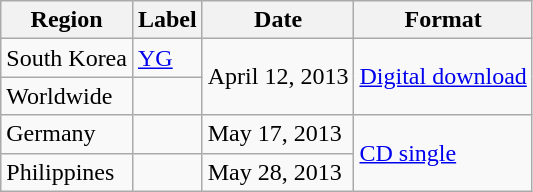<table class="wikitable plainrowheaders">
<tr>
<th scope="col">Region</th>
<th scope="col">Label</th>
<th scope="col">Date</th>
<th scope="col">Format</th>
</tr>
<tr>
<td>South Korea</td>
<td><a href='#'>YG</a></td>
<td rowspan="2">April 12, 2013</td>
<td rowspan="2"><a href='#'>Digital download</a></td>
</tr>
<tr>
<td>Worldwide</td>
<td></td>
</tr>
<tr>
<td>Germany</td>
<td></td>
<td>May 17, 2013</td>
<td rowspan="2"><a href='#'>CD single</a></td>
</tr>
<tr>
<td>Philippines</td>
<td></td>
<td>May 28, 2013</td>
</tr>
</table>
